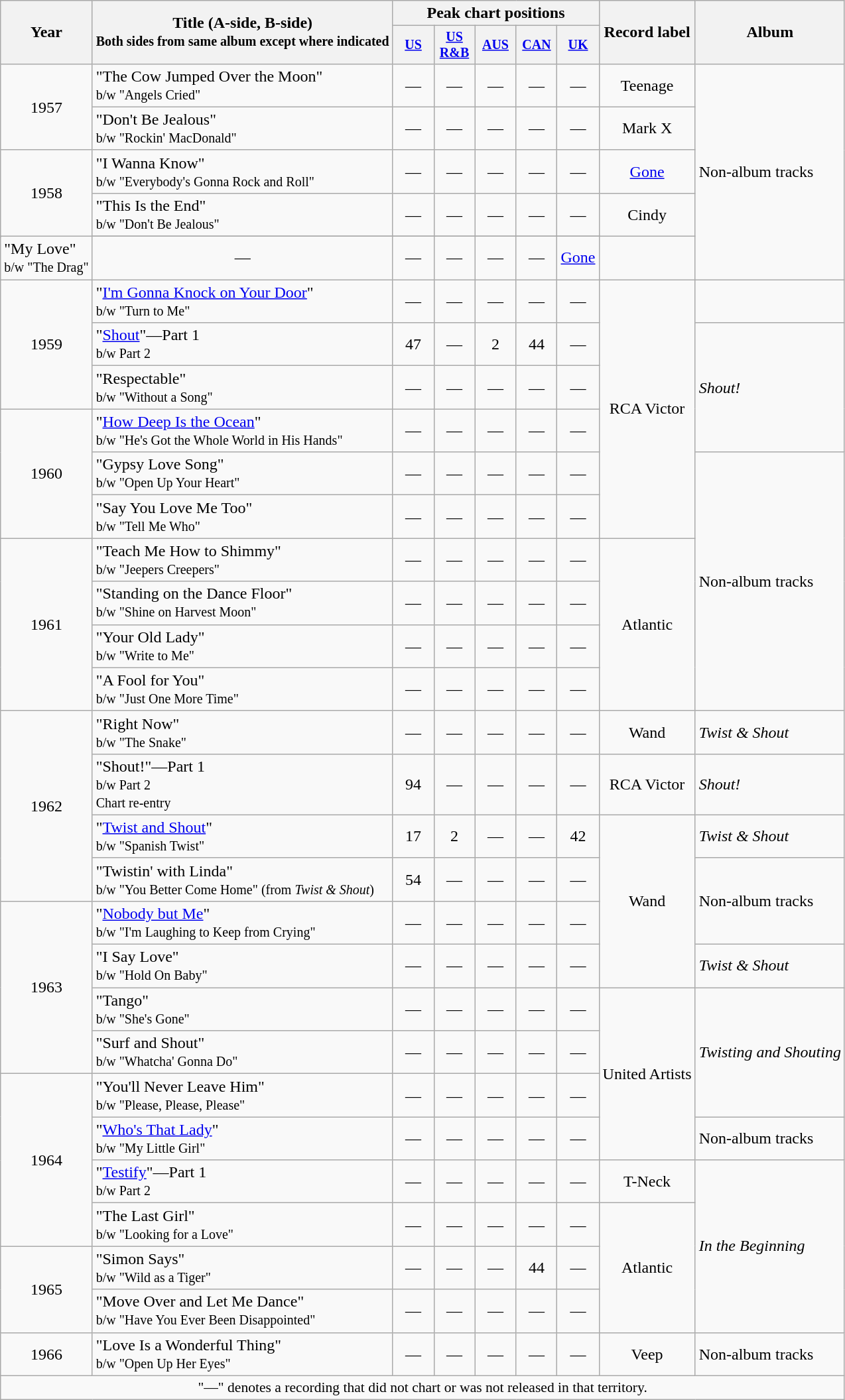<table class="wikitable" style="text-align:center;">
<tr>
<th rowspan="2">Year</th>
<th rowspan="2">Title (A-side, B-side)<br><small>Both sides from same album except where indicated</small></th>
<th colspan="5">Peak chart positions</th>
<th rowspan="2">Record label</th>
<th rowspan="2">Album</th>
</tr>
<tr style="font-size:smaller;">
<th width="35"><a href='#'>US</a><br></th>
<th width="35"><a href='#'>US<br>R&B</a><br></th>
<th width="35"><a href='#'>AUS</a><br></th>
<th width="35"><a href='#'>CAN</a><br></th>
<th width="35"><a href='#'>UK</a><br></th>
</tr>
<tr>
<td rowspan="2">1957</td>
<td align="left">"The Cow Jumped Over the Moon"<br><small>b/w "Angels Cried"</small></td>
<td>—</td>
<td>—</td>
<td>—</td>
<td>—</td>
<td>—</td>
<td align=center>Teenage</td>
<td align="left" rowspan="6">Non-album tracks</td>
</tr>
<tr>
<td align="left">"Don't Be Jealous"<br><small>b/w "Rockin' MacDonald"</small></td>
<td>—</td>
<td>—</td>
<td>—</td>
<td>—</td>
<td>—</td>
<td align=center>Mark X</td>
</tr>
<tr>
<td rowspan="3">1958</td>
<td align="left">"I Wanna Know"<br><small>b/w "Everybody's Gonna Rock and Roll"</small></td>
<td>—</td>
<td>—</td>
<td>—</td>
<td>—</td>
<td>—</td>
<td align=center><a href='#'>Gone</a></td>
</tr>
<tr>
<td align="left">"This Is the End"<br><small>b/w "Don't Be Jealous"</small></td>
<td>—</td>
<td>—</td>
<td>—</td>
<td>—</td>
<td>—</td>
<td align=center>Cindy</td>
</tr>
<tr>
</tr>
<tr>
<td align="left">"My Love"<br><small>b/w "The Drag"</small></td>
<td>—</td>
<td>—</td>
<td>—</td>
<td>—</td>
<td>—</td>
<td align=center><a href='#'>Gone</a></td>
</tr>
<tr>
<td rowspan="3">1959</td>
<td align="left">"<a href='#'>I'm Gonna Knock on Your Door</a>"<br><small>b/w "Turn to Me"</small></td>
<td>—</td>
<td>—</td>
<td>—</td>
<td>—</td>
<td>—</td>
<td align=center rowspan="6">RCA Victor</td>
</tr>
<tr>
<td align="left">"<a href='#'>Shout</a>"—Part 1<br><small>b/w Part 2</small></td>
<td>47</td>
<td>—</td>
<td>2</td>
<td>44</td>
<td>—</td>
<td align="left" rowspan="3"><em>Shout!</em></td>
</tr>
<tr>
<td align="left">"Respectable"<br><small>b/w "Without a Song"</small></td>
<td>—</td>
<td>—</td>
<td>—</td>
<td>—</td>
<td>—</td>
</tr>
<tr>
<td rowspan="3">1960</td>
<td align="left">"<a href='#'>How Deep Is the Ocean</a>"<br><small>b/w "He's Got the Whole World in His Hands"</small></td>
<td>—</td>
<td>—</td>
<td>—</td>
<td>—</td>
<td>—</td>
</tr>
<tr>
<td align="left">"Gypsy Love Song"<br><small>b/w "Open Up Your Heart"</small></td>
<td>—</td>
<td>—</td>
<td>—</td>
<td>—</td>
<td>—</td>
<td align="left" rowspan="6">Non-album tracks</td>
</tr>
<tr>
<td align="left">"Say You Love Me Too"<br><small>b/w "Tell Me Who"</small></td>
<td>—</td>
<td>—</td>
<td>—</td>
<td>—</td>
<td>—</td>
</tr>
<tr>
<td rowspan="4">1961</td>
<td align="left">"Teach Me How to Shimmy"<br><small>b/w "Jeepers Creepers"</small></td>
<td>—</td>
<td>—</td>
<td>—</td>
<td>—</td>
<td>—</td>
<td align=center rowspan="4">Atlantic</td>
</tr>
<tr>
<td align="left">"Standing on the Dance Floor"<br><small>b/w "Shine on Harvest Moon"</small></td>
<td>—</td>
<td>—</td>
<td>—</td>
<td>—</td>
<td>—</td>
</tr>
<tr>
<td align="left">"Your Old Lady"<br><small>b/w "Write to Me"</small></td>
<td>—</td>
<td>—</td>
<td>—</td>
<td>—</td>
<td>—</td>
</tr>
<tr>
<td align="left">"A Fool for You"<br><small>b/w "Just One More Time"</small></td>
<td>—</td>
<td>—</td>
<td>—</td>
<td>—</td>
<td>—</td>
</tr>
<tr>
<td rowspan="4">1962</td>
<td align="left">"Right Now"<br><small>b/w "The Snake"</small></td>
<td>—</td>
<td>—</td>
<td>—</td>
<td>—</td>
<td>—</td>
<td align=center>Wand</td>
<td align="left"><em>Twist & Shout</em></td>
</tr>
<tr>
<td align="left">"Shout!"—Part 1<br><small>b/w Part 2<br>Chart re-entry</small></td>
<td>94</td>
<td>—</td>
<td>—</td>
<td>—</td>
<td>—</td>
<td align=center>RCA Victor</td>
<td align="left"><em>Shout!</em></td>
</tr>
<tr>
<td align="left">"<a href='#'>Twist and Shout</a>"<br><small>b/w "Spanish Twist"</small></td>
<td>17</td>
<td>2</td>
<td>—</td>
<td>—</td>
<td>42</td>
<td align=center rowspan="4">Wand</td>
<td align="left"><em>Twist & Shout</em></td>
</tr>
<tr>
<td align="left">"Twistin' with Linda"<br><small>b/w "You Better Come Home" (from <em>Twist & Shout</em>)</small></td>
<td>54</td>
<td>—</td>
<td>—</td>
<td>—</td>
<td>—</td>
<td align="left" rowspan="2">Non-album tracks</td>
</tr>
<tr>
<td rowspan="4">1963</td>
<td align="left">"<a href='#'>Nobody but Me</a>"<br><small>b/w "I'm Laughing to Keep from Crying"</small></td>
<td>—</td>
<td>—</td>
<td>—</td>
<td>—</td>
<td>—</td>
</tr>
<tr>
<td align="left">"I Say Love"<br><small>b/w "Hold On Baby"</small></td>
<td>—</td>
<td>—</td>
<td>—</td>
<td>—</td>
<td>—</td>
<td align="left"><em>Twist & Shout</em></td>
</tr>
<tr>
<td align="left">"Tango"<br><small>b/w "She's Gone"</small></td>
<td>—</td>
<td>—</td>
<td>—</td>
<td>—</td>
<td>—</td>
<td align=center rowspan="4">United Artists</td>
<td align="left" rowspan="3"><em>Twisting and Shouting</em></td>
</tr>
<tr>
<td align="left">"Surf and Shout"<br><small>b/w "Whatcha' Gonna Do"</small></td>
<td>—</td>
<td>—</td>
<td>—</td>
<td>—</td>
<td>—</td>
</tr>
<tr>
<td rowspan="4">1964</td>
<td align="left">"You'll Never Leave Him"<br><small>b/w "Please, Please, Please"</small></td>
<td>—</td>
<td>—</td>
<td>—</td>
<td>—</td>
<td>—</td>
</tr>
<tr>
<td align="left">"<a href='#'>Who's That Lady</a>"<br><small>b/w "My Little Girl"</small></td>
<td>—</td>
<td>—</td>
<td>—</td>
<td>—</td>
<td>—</td>
<td align="left">Non-album tracks</td>
</tr>
<tr>
<td align="left">"<a href='#'>Testify</a>"—Part 1<br><small>b/w Part 2</small></td>
<td>—</td>
<td>—</td>
<td>—</td>
<td>—</td>
<td>—</td>
<td align=center>T-Neck</td>
<td align="left" rowspan="4"><em>In the Beginning</em></td>
</tr>
<tr>
<td align="left">"The Last Girl"<br><small>b/w "Looking for a Love"</small></td>
<td>—</td>
<td>—</td>
<td>—</td>
<td>—</td>
<td>—</td>
<td align=center rowspan="3">Atlantic</td>
</tr>
<tr>
<td rowspan="2">1965</td>
<td align="left">"Simon Says"<br><small>b/w "Wild as a Tiger"</small></td>
<td>—</td>
<td>—</td>
<td>—</td>
<td>44</td>
<td>—</td>
</tr>
<tr>
<td align="left">"Move Over and Let Me Dance"<br><small>b/w "Have You Ever Been Disappointed"</small></td>
<td>—</td>
<td>—</td>
<td>—</td>
<td>—</td>
<td>—</td>
</tr>
<tr>
<td>1966</td>
<td align="left">"Love Is a Wonderful Thing"<br><small>b/w "Open Up Her Eyes"</small></td>
<td>—</td>
<td>—</td>
<td>—</td>
<td>—</td>
<td>—</td>
<td align=center>Veep</td>
<td align="left">Non-album tracks</td>
</tr>
<tr>
<td colspan="15" style="font-size:90%">"—" denotes a recording that did not chart or was not released in that territory.</td>
</tr>
</table>
